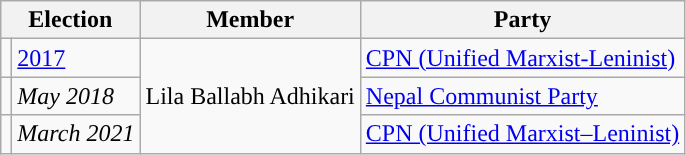<table class="wikitable">
<tr>
<th colspan="2">Election</th>
<th>Member</th>
<th>Party</th>
</tr>
<tr>
<td style="background-color:"></td>
<td><a href='#'>2017</a></td>
<td rowspan="3">Lila Ballabh Adhikari</td>
<td><a href='#'>CPN (Unified Marxist-Leninist)</a></td>
</tr>
<tr>
<td style="background-color:"></td>
<td><em>May 2018</em></td>
<td><a href='#'>Nepal Communist Party</a></td>
</tr>
<tr>
<td style="background-color:"></td>
<td><em>March 2021</em></td>
<td><a href='#'>CPN (Unified Marxist–Leninist)</a></td>
</tr>
</table>
